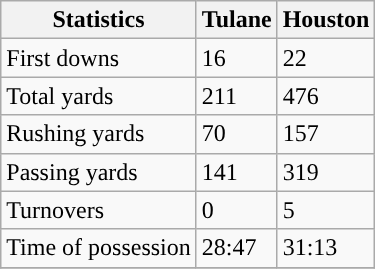<table class="wikitable">
<tr>
<th>Statistics</th>
<th>Tulane</th>
<th>Houston</th>
</tr>
<tr>
<td>First downs</td>
<td>16</td>
<td>22</td>
</tr>
<tr>
<td>Total yards</td>
<td>211</td>
<td>476</td>
</tr>
<tr>
<td>Rushing yards</td>
<td>70</td>
<td>157</td>
</tr>
<tr>
<td>Passing yards</td>
<td>141</td>
<td>319</td>
</tr>
<tr>
<td>Turnovers</td>
<td>0</td>
<td>5</td>
</tr>
<tr>
<td>Time of possession</td>
<td>28:47</td>
<td>31:13</td>
</tr>
<tr>
</tr>
</table>
